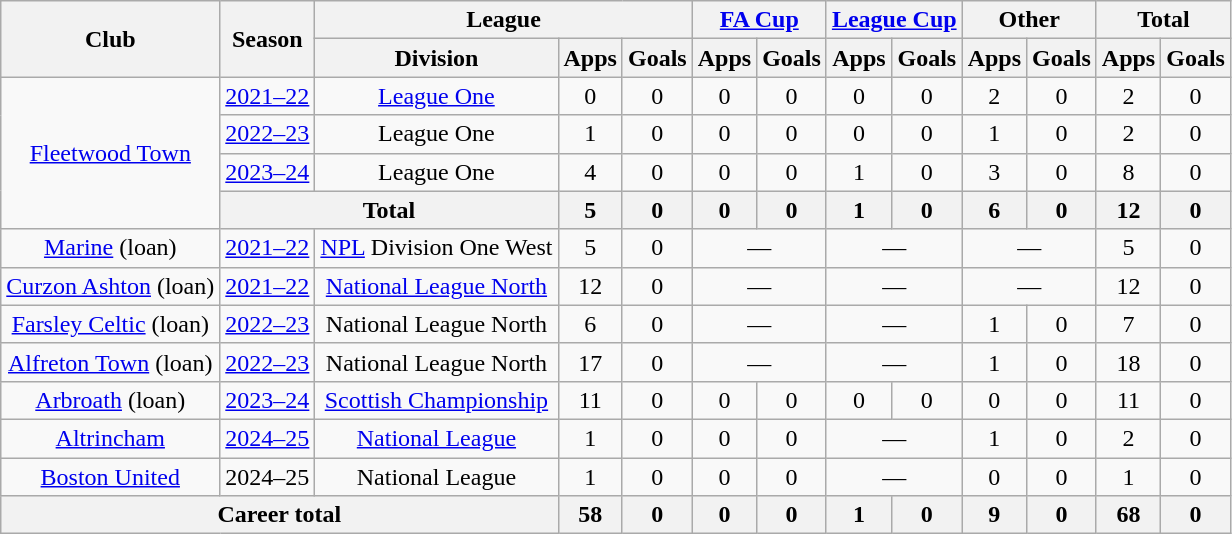<table class=wikitable style="text-align: center;">
<tr>
<th rowspan=2>Club</th>
<th rowspan=2>Season</th>
<th colspan=3>League</th>
<th colspan=2><a href='#'>FA Cup</a></th>
<th colspan=2><a href='#'>League Cup</a></th>
<th colspan=2>Other</th>
<th colspan=2>Total</th>
</tr>
<tr>
<th>Division</th>
<th>Apps</th>
<th>Goals</th>
<th>Apps</th>
<th>Goals</th>
<th>Apps</th>
<th>Goals</th>
<th>Apps</th>
<th>Goals</th>
<th>Apps</th>
<th>Goals</th>
</tr>
<tr>
<td rowspan=4><a href='#'>Fleetwood Town</a></td>
<td><a href='#'>2021–22</a></td>
<td><a href='#'>League One</a></td>
<td>0</td>
<td>0</td>
<td>0</td>
<td>0</td>
<td>0</td>
<td>0</td>
<td>2</td>
<td>0</td>
<td>2</td>
<td>0</td>
</tr>
<tr>
<td><a href='#'>2022–23</a></td>
<td>League One</td>
<td>1</td>
<td>0</td>
<td>0</td>
<td>0</td>
<td>0</td>
<td>0</td>
<td>1</td>
<td>0</td>
<td>2</td>
<td>0</td>
</tr>
<tr>
<td><a href='#'>2023–24</a></td>
<td>League One</td>
<td>4</td>
<td>0</td>
<td>0</td>
<td>0</td>
<td>1</td>
<td>0</td>
<td>3</td>
<td>0</td>
<td>8</td>
<td>0</td>
</tr>
<tr>
<th colspan=2>Total</th>
<th>5</th>
<th>0</th>
<th>0</th>
<th>0</th>
<th>1</th>
<th>0</th>
<th>6</th>
<th>0</th>
<th>12</th>
<th>0</th>
</tr>
<tr>
<td><a href='#'>Marine</a> (loan)</td>
<td><a href='#'>2021–22</a></td>
<td><a href='#'>NPL</a> Division One West</td>
<td>5</td>
<td>0</td>
<td colspan="2">—</td>
<td colspan="2">—</td>
<td colspan="2">—</td>
<td>5</td>
<td>0</td>
</tr>
<tr>
<td><a href='#'>Curzon Ashton</a> (loan)</td>
<td><a href='#'>2021–22</a></td>
<td><a href='#'>National League North</a></td>
<td>12</td>
<td>0</td>
<td colspan=2>—</td>
<td colspan=2>—</td>
<td colspan=2>—</td>
<td>12</td>
<td>0</td>
</tr>
<tr>
<td><a href='#'>Farsley Celtic</a> (loan)</td>
<td><a href='#'>2022–23</a></td>
<td>National League North</td>
<td>6</td>
<td>0</td>
<td colspan=2>—</td>
<td colspan=2>—</td>
<td>1</td>
<td>0</td>
<td>7</td>
<td>0</td>
</tr>
<tr>
<td><a href='#'>Alfreton Town</a> (loan)</td>
<td><a href='#'>2022–23</a></td>
<td>National League North</td>
<td>17</td>
<td>0</td>
<td colspan=2>—</td>
<td colspan=2>—</td>
<td>1</td>
<td>0</td>
<td>18</td>
<td>0</td>
</tr>
<tr>
<td><a href='#'>Arbroath</a> (loan)</td>
<td><a href='#'>2023–24</a></td>
<td><a href='#'>Scottish Championship</a></td>
<td>11</td>
<td>0</td>
<td>0</td>
<td>0</td>
<td>0</td>
<td>0</td>
<td>0</td>
<td>0</td>
<td>11</td>
<td>0</td>
</tr>
<tr>
<td><a href='#'>Altrincham</a></td>
<td><a href='#'>2024–25</a></td>
<td><a href='#'>National League</a></td>
<td>1</td>
<td>0</td>
<td>0</td>
<td>0</td>
<td colspan="2">—</td>
<td>1</td>
<td>0</td>
<td>2</td>
<td>0</td>
</tr>
<tr>
<td><a href='#'>Boston United</a></td>
<td>2024–25</td>
<td>National League</td>
<td>1</td>
<td>0</td>
<td>0</td>
<td>0</td>
<td colspan="2">—</td>
<td>0</td>
<td>0</td>
<td>1</td>
<td>0</td>
</tr>
<tr>
<th colspan=3>Career total</th>
<th>58</th>
<th>0</th>
<th>0</th>
<th>0</th>
<th>1</th>
<th>0</th>
<th>9</th>
<th>0</th>
<th>68</th>
<th>0</th>
</tr>
</table>
